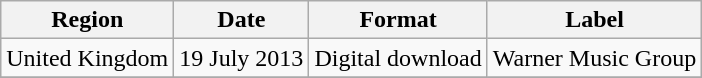<table class=wikitable>
<tr>
<th>Region</th>
<th>Date</th>
<th>Format</th>
<th>Label</th>
</tr>
<tr>
<td>United Kingdom</td>
<td>19 July 2013</td>
<td>Digital download</td>
<td>Warner Music Group</td>
</tr>
<tr>
</tr>
</table>
